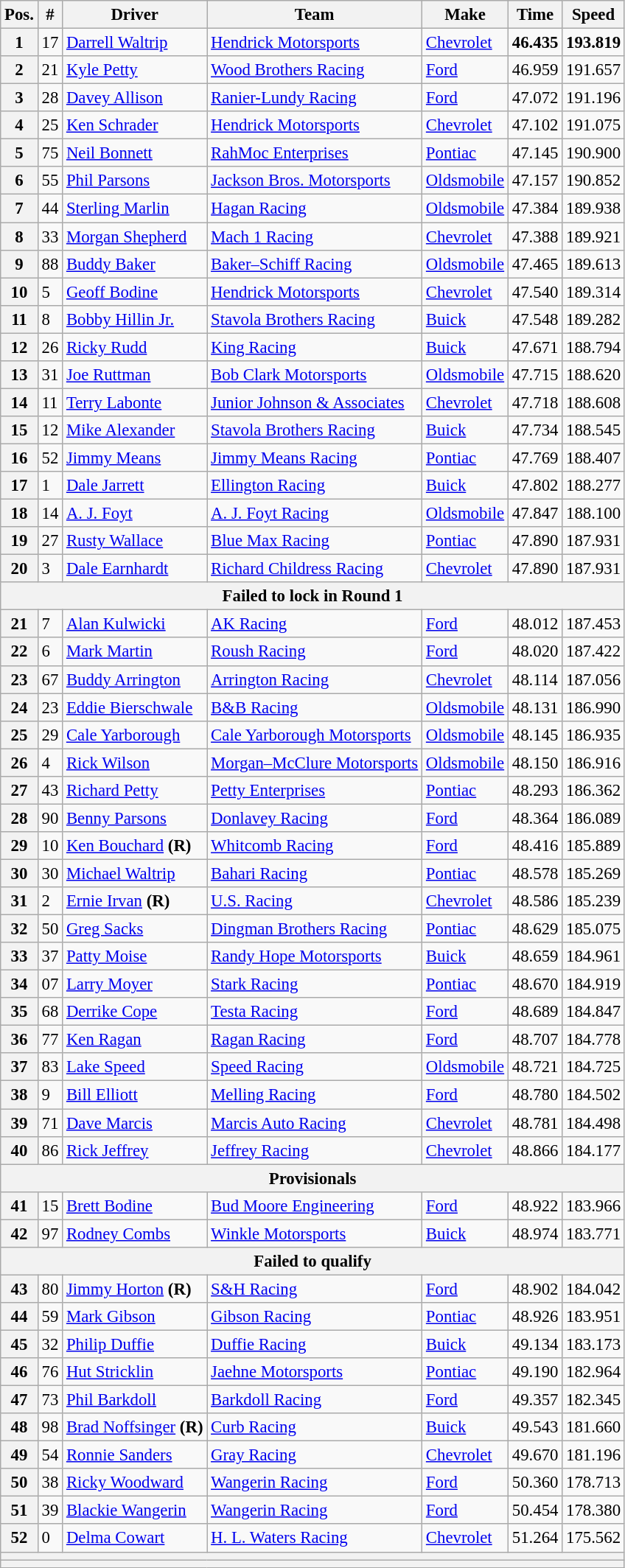<table class="wikitable" style="font-size:95%">
<tr>
<th>Pos.</th>
<th>#</th>
<th>Driver</th>
<th>Team</th>
<th>Make</th>
<th>Time</th>
<th>Speed</th>
</tr>
<tr>
<th>1</th>
<td>17</td>
<td><a href='#'>Darrell Waltrip</a></td>
<td><a href='#'>Hendrick Motorsports</a></td>
<td><a href='#'>Chevrolet</a></td>
<td><strong>46.435</strong></td>
<td><strong>193.819</strong></td>
</tr>
<tr>
<th>2</th>
<td>21</td>
<td><a href='#'>Kyle Petty</a></td>
<td><a href='#'>Wood Brothers Racing</a></td>
<td><a href='#'>Ford</a></td>
<td>46.959</td>
<td>191.657</td>
</tr>
<tr>
<th>3</th>
<td>28</td>
<td><a href='#'>Davey Allison</a></td>
<td><a href='#'>Ranier-Lundy Racing</a></td>
<td><a href='#'>Ford</a></td>
<td>47.072</td>
<td>191.196</td>
</tr>
<tr>
<th>4</th>
<td>25</td>
<td><a href='#'>Ken Schrader</a></td>
<td><a href='#'>Hendrick Motorsports</a></td>
<td><a href='#'>Chevrolet</a></td>
<td>47.102</td>
<td>191.075</td>
</tr>
<tr>
<th>5</th>
<td>75</td>
<td><a href='#'>Neil Bonnett</a></td>
<td><a href='#'>RahMoc Enterprises</a></td>
<td><a href='#'>Pontiac</a></td>
<td>47.145</td>
<td>190.900</td>
</tr>
<tr>
<th>6</th>
<td>55</td>
<td><a href='#'>Phil Parsons</a></td>
<td><a href='#'>Jackson Bros. Motorsports</a></td>
<td><a href='#'>Oldsmobile</a></td>
<td>47.157</td>
<td>190.852</td>
</tr>
<tr>
<th>7</th>
<td>44</td>
<td><a href='#'>Sterling Marlin</a></td>
<td><a href='#'>Hagan Racing</a></td>
<td><a href='#'>Oldsmobile</a></td>
<td>47.384</td>
<td>189.938</td>
</tr>
<tr>
<th>8</th>
<td>33</td>
<td><a href='#'>Morgan Shepherd</a></td>
<td><a href='#'>Mach 1 Racing</a></td>
<td><a href='#'>Chevrolet</a></td>
<td>47.388</td>
<td>189.921</td>
</tr>
<tr>
<th>9</th>
<td>88</td>
<td><a href='#'>Buddy Baker</a></td>
<td><a href='#'>Baker–Schiff Racing</a></td>
<td><a href='#'>Oldsmobile</a></td>
<td>47.465</td>
<td>189.613</td>
</tr>
<tr>
<th>10</th>
<td>5</td>
<td><a href='#'>Geoff Bodine</a></td>
<td><a href='#'>Hendrick Motorsports</a></td>
<td><a href='#'>Chevrolet</a></td>
<td>47.540</td>
<td>189.314</td>
</tr>
<tr>
<th>11</th>
<td>8</td>
<td><a href='#'>Bobby Hillin Jr.</a></td>
<td><a href='#'>Stavola Brothers Racing</a></td>
<td><a href='#'>Buick</a></td>
<td>47.548</td>
<td>189.282</td>
</tr>
<tr>
<th>12</th>
<td>26</td>
<td><a href='#'>Ricky Rudd</a></td>
<td><a href='#'>King Racing</a></td>
<td><a href='#'>Buick</a></td>
<td>47.671</td>
<td>188.794</td>
</tr>
<tr>
<th>13</th>
<td>31</td>
<td><a href='#'>Joe Ruttman</a></td>
<td><a href='#'>Bob Clark Motorsports</a></td>
<td><a href='#'>Oldsmobile</a></td>
<td>47.715</td>
<td>188.620</td>
</tr>
<tr>
<th>14</th>
<td>11</td>
<td><a href='#'>Terry Labonte</a></td>
<td><a href='#'>Junior Johnson & Associates</a></td>
<td><a href='#'>Chevrolet</a></td>
<td>47.718</td>
<td>188.608</td>
</tr>
<tr>
<th>15</th>
<td>12</td>
<td><a href='#'>Mike Alexander</a></td>
<td><a href='#'>Stavola Brothers Racing</a></td>
<td><a href='#'>Buick</a></td>
<td>47.734</td>
<td>188.545</td>
</tr>
<tr>
<th>16</th>
<td>52</td>
<td><a href='#'>Jimmy Means</a></td>
<td><a href='#'>Jimmy Means Racing</a></td>
<td><a href='#'>Pontiac</a></td>
<td>47.769</td>
<td>188.407</td>
</tr>
<tr>
<th>17</th>
<td>1</td>
<td><a href='#'>Dale Jarrett</a></td>
<td><a href='#'>Ellington Racing</a></td>
<td><a href='#'>Buick</a></td>
<td>47.802</td>
<td>188.277</td>
</tr>
<tr>
<th>18</th>
<td>14</td>
<td><a href='#'>A. J. Foyt</a></td>
<td><a href='#'>A. J. Foyt Racing</a></td>
<td><a href='#'>Oldsmobile</a></td>
<td>47.847</td>
<td>188.100</td>
</tr>
<tr>
<th>19</th>
<td>27</td>
<td><a href='#'>Rusty Wallace</a></td>
<td><a href='#'>Blue Max Racing</a></td>
<td><a href='#'>Pontiac</a></td>
<td>47.890</td>
<td>187.931</td>
</tr>
<tr>
<th>20</th>
<td>3</td>
<td><a href='#'>Dale Earnhardt</a></td>
<td><a href='#'>Richard Childress Racing</a></td>
<td><a href='#'>Chevrolet</a></td>
<td>47.890</td>
<td>187.931</td>
</tr>
<tr>
<th colspan="7">Failed to lock in Round 1</th>
</tr>
<tr>
<th>21</th>
<td>7</td>
<td><a href='#'>Alan Kulwicki</a></td>
<td><a href='#'>AK Racing</a></td>
<td><a href='#'>Ford</a></td>
<td>48.012</td>
<td>187.453</td>
</tr>
<tr>
<th>22</th>
<td>6</td>
<td><a href='#'>Mark Martin</a></td>
<td><a href='#'>Roush Racing</a></td>
<td><a href='#'>Ford</a></td>
<td>48.020</td>
<td>187.422</td>
</tr>
<tr>
<th>23</th>
<td>67</td>
<td><a href='#'>Buddy Arrington</a></td>
<td><a href='#'>Arrington Racing</a></td>
<td><a href='#'>Chevrolet</a></td>
<td>48.114</td>
<td>187.056</td>
</tr>
<tr>
<th>24</th>
<td>23</td>
<td><a href='#'>Eddie Bierschwale</a></td>
<td><a href='#'>B&B Racing</a></td>
<td><a href='#'>Oldsmobile</a></td>
<td>48.131</td>
<td>186.990</td>
</tr>
<tr>
<th>25</th>
<td>29</td>
<td><a href='#'>Cale Yarborough</a></td>
<td><a href='#'>Cale Yarborough Motorsports</a></td>
<td><a href='#'>Oldsmobile</a></td>
<td>48.145</td>
<td>186.935</td>
</tr>
<tr>
<th>26</th>
<td>4</td>
<td><a href='#'>Rick Wilson</a></td>
<td><a href='#'>Morgan–McClure Motorsports</a></td>
<td><a href='#'>Oldsmobile</a></td>
<td>48.150</td>
<td>186.916</td>
</tr>
<tr>
<th>27</th>
<td>43</td>
<td><a href='#'>Richard Petty</a></td>
<td><a href='#'>Petty Enterprises</a></td>
<td><a href='#'>Pontiac</a></td>
<td>48.293</td>
<td>186.362</td>
</tr>
<tr>
<th>28</th>
<td>90</td>
<td><a href='#'>Benny Parsons</a></td>
<td><a href='#'>Donlavey Racing</a></td>
<td><a href='#'>Ford</a></td>
<td>48.364</td>
<td>186.089</td>
</tr>
<tr>
<th>29</th>
<td>10</td>
<td><a href='#'>Ken Bouchard</a> <strong>(R)</strong></td>
<td><a href='#'>Whitcomb Racing</a></td>
<td><a href='#'>Ford</a></td>
<td>48.416</td>
<td>185.889</td>
</tr>
<tr>
<th>30</th>
<td>30</td>
<td><a href='#'>Michael Waltrip</a></td>
<td><a href='#'>Bahari Racing</a></td>
<td><a href='#'>Pontiac</a></td>
<td>48.578</td>
<td>185.269</td>
</tr>
<tr>
<th>31</th>
<td>2</td>
<td><a href='#'>Ernie Irvan</a> <strong>(R)</strong></td>
<td><a href='#'>U.S. Racing</a></td>
<td><a href='#'>Chevrolet</a></td>
<td>48.586</td>
<td>185.239</td>
</tr>
<tr>
<th>32</th>
<td>50</td>
<td><a href='#'>Greg Sacks</a></td>
<td><a href='#'>Dingman Brothers Racing</a></td>
<td><a href='#'>Pontiac</a></td>
<td>48.629</td>
<td>185.075</td>
</tr>
<tr>
<th>33</th>
<td>37</td>
<td><a href='#'>Patty Moise</a></td>
<td><a href='#'>Randy Hope Motorsports</a></td>
<td><a href='#'>Buick</a></td>
<td>48.659</td>
<td>184.961</td>
</tr>
<tr>
<th>34</th>
<td>07</td>
<td><a href='#'>Larry Moyer</a></td>
<td><a href='#'>Stark Racing</a></td>
<td><a href='#'>Pontiac</a></td>
<td>48.670</td>
<td>184.919</td>
</tr>
<tr>
<th>35</th>
<td>68</td>
<td><a href='#'>Derrike Cope</a></td>
<td><a href='#'>Testa Racing</a></td>
<td><a href='#'>Ford</a></td>
<td>48.689</td>
<td>184.847</td>
</tr>
<tr>
<th>36</th>
<td>77</td>
<td><a href='#'>Ken Ragan</a></td>
<td><a href='#'>Ragan Racing</a></td>
<td><a href='#'>Ford</a></td>
<td>48.707</td>
<td>184.778</td>
</tr>
<tr>
<th>37</th>
<td>83</td>
<td><a href='#'>Lake Speed</a></td>
<td><a href='#'>Speed Racing</a></td>
<td><a href='#'>Oldsmobile</a></td>
<td>48.721</td>
<td>184.725</td>
</tr>
<tr>
<th>38</th>
<td>9</td>
<td><a href='#'>Bill Elliott</a></td>
<td><a href='#'>Melling Racing</a></td>
<td><a href='#'>Ford</a></td>
<td>48.780</td>
<td>184.502</td>
</tr>
<tr>
<th>39</th>
<td>71</td>
<td><a href='#'>Dave Marcis</a></td>
<td><a href='#'>Marcis Auto Racing</a></td>
<td><a href='#'>Chevrolet</a></td>
<td>48.781</td>
<td>184.498</td>
</tr>
<tr>
<th>40</th>
<td>86</td>
<td><a href='#'>Rick Jeffrey</a></td>
<td><a href='#'>Jeffrey Racing</a></td>
<td><a href='#'>Chevrolet</a></td>
<td>48.866</td>
<td>184.177</td>
</tr>
<tr>
<th colspan="7">Provisionals</th>
</tr>
<tr>
<th>41</th>
<td>15</td>
<td><a href='#'>Brett Bodine</a></td>
<td><a href='#'>Bud Moore Engineering</a></td>
<td><a href='#'>Ford</a></td>
<td>48.922</td>
<td>183.966</td>
</tr>
<tr>
<th>42</th>
<td>97</td>
<td><a href='#'>Rodney Combs</a></td>
<td><a href='#'>Winkle Motorsports</a></td>
<td><a href='#'>Buick</a></td>
<td>48.974</td>
<td>183.771</td>
</tr>
<tr>
<th colspan="7">Failed to qualify</th>
</tr>
<tr>
<th>43</th>
<td>80</td>
<td><a href='#'>Jimmy Horton</a> <strong>(R)</strong></td>
<td><a href='#'>S&H Racing</a></td>
<td><a href='#'>Ford</a></td>
<td>48.902</td>
<td>184.042</td>
</tr>
<tr>
<th>44</th>
<td>59</td>
<td><a href='#'>Mark Gibson</a></td>
<td><a href='#'>Gibson Racing</a></td>
<td><a href='#'>Pontiac</a></td>
<td>48.926</td>
<td>183.951</td>
</tr>
<tr>
<th>45</th>
<td>32</td>
<td><a href='#'>Philip Duffie</a></td>
<td><a href='#'>Duffie Racing</a></td>
<td><a href='#'>Buick</a></td>
<td>49.134</td>
<td>183.173</td>
</tr>
<tr>
<th>46</th>
<td>76</td>
<td><a href='#'>Hut Stricklin</a></td>
<td><a href='#'>Jaehne Motorsports</a></td>
<td><a href='#'>Pontiac</a></td>
<td>49.190</td>
<td>182.964</td>
</tr>
<tr>
<th>47</th>
<td>73</td>
<td><a href='#'>Phil Barkdoll</a></td>
<td><a href='#'>Barkdoll Racing</a></td>
<td><a href='#'>Ford</a></td>
<td>49.357</td>
<td>182.345</td>
</tr>
<tr>
<th>48</th>
<td>98</td>
<td><a href='#'>Brad Noffsinger</a> <strong>(R)</strong></td>
<td><a href='#'>Curb Racing</a></td>
<td><a href='#'>Buick</a></td>
<td>49.543</td>
<td>181.660</td>
</tr>
<tr>
<th>49</th>
<td>54</td>
<td><a href='#'>Ronnie Sanders</a></td>
<td><a href='#'>Gray Racing</a></td>
<td><a href='#'>Chevrolet</a></td>
<td>49.670</td>
<td>181.196</td>
</tr>
<tr>
<th>50</th>
<td>38</td>
<td><a href='#'>Ricky Woodward</a></td>
<td><a href='#'>Wangerin Racing</a></td>
<td><a href='#'>Ford</a></td>
<td>50.360</td>
<td>178.713</td>
</tr>
<tr>
<th>51</th>
<td>39</td>
<td><a href='#'>Blackie Wangerin</a></td>
<td><a href='#'>Wangerin Racing</a></td>
<td><a href='#'>Ford</a></td>
<td>50.454</td>
<td>178.380</td>
</tr>
<tr>
<th>52</th>
<td>0</td>
<td><a href='#'>Delma Cowart</a></td>
<td><a href='#'>H. L. Waters Racing</a></td>
<td><a href='#'>Chevrolet</a></td>
<td>51.264</td>
<td>175.562</td>
</tr>
<tr>
<th colspan="7"></th>
</tr>
<tr>
<th colspan="7"></th>
</tr>
</table>
